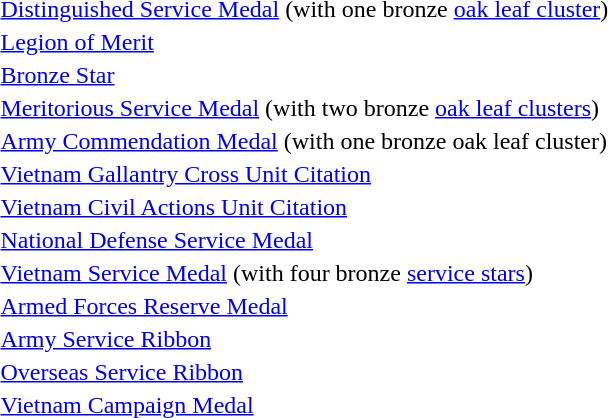<table>
<tr>
<td></td>
<td><a href='#'>Distinguished Service Medal</a> (with one bronze <a href='#'>oak leaf cluster</a>)</td>
</tr>
<tr>
<td></td>
<td><a href='#'>Legion of Merit</a></td>
</tr>
<tr>
<td></td>
<td><a href='#'>Bronze Star</a></td>
</tr>
<tr>
<td></td>
<td><a href='#'>Meritorious Service Medal</a> (with two bronze <a href='#'>oak leaf clusters</a>)</td>
</tr>
<tr>
<td></td>
<td><a href='#'>Army Commendation Medal</a> (with one bronze oak leaf cluster)</td>
</tr>
<tr>
<td></td>
<td><a href='#'>Vietnam Gallantry Cross Unit Citation</a></td>
</tr>
<tr>
<td></td>
<td><a href='#'>Vietnam Civil Actions Unit Citation</a></td>
</tr>
<tr>
<td></td>
<td><a href='#'>National Defense Service Medal</a></td>
</tr>
<tr>
<td></td>
<td><a href='#'>Vietnam Service Medal</a> (with four bronze <a href='#'>service stars</a>)</td>
</tr>
<tr>
<td></td>
<td><a href='#'>Armed Forces Reserve Medal</a></td>
</tr>
<tr>
<td></td>
<td><a href='#'>Army Service Ribbon</a></td>
</tr>
<tr>
<td></td>
<td><a href='#'>Overseas Service Ribbon</a></td>
</tr>
<tr>
<td></td>
<td><a href='#'>Vietnam Campaign Medal</a></td>
</tr>
</table>
